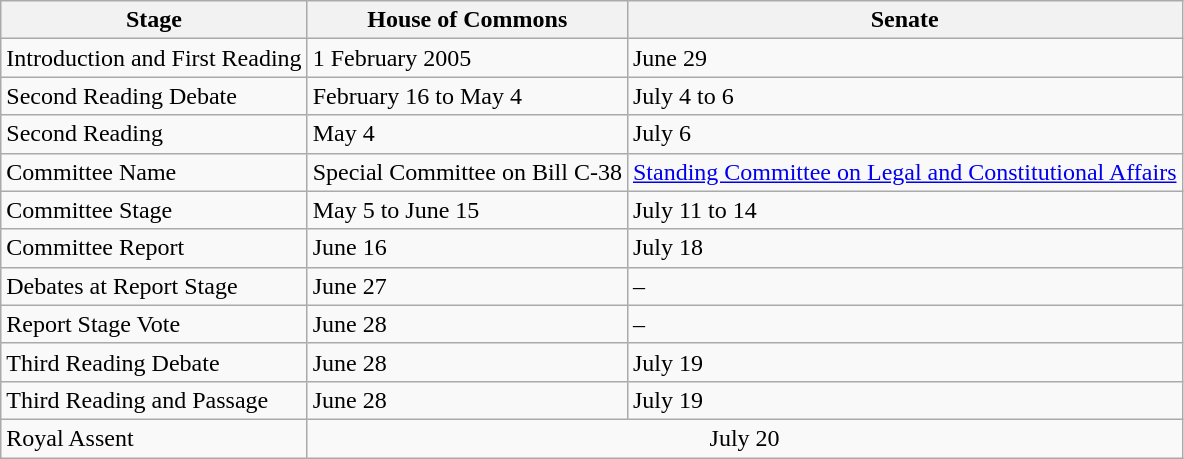<table class="wikitable">
<tr>
<th>Stage</th>
<th>House of Commons</th>
<th>Senate</th>
</tr>
<tr>
<td>Introduction and First Reading</td>
<td>1 February 2005</td>
<td>June 29</td>
</tr>
<tr>
<td>Second Reading Debate</td>
<td>February 16 to May 4</td>
<td>July 4 to 6</td>
</tr>
<tr>
<td>Second Reading</td>
<td>May 4</td>
<td>July 6</td>
</tr>
<tr>
<td>Committee Name</td>
<td>Special Committee on Bill C-38</td>
<td><a href='#'>Standing Committee on Legal and Constitutional Affairs</a></td>
</tr>
<tr>
<td>Committee Stage</td>
<td>May 5 to June 15</td>
<td>July 11 to 14</td>
</tr>
<tr>
<td>Committee Report</td>
<td>June 16</td>
<td>July 18</td>
</tr>
<tr>
<td>Debates at Report Stage</td>
<td>June 27</td>
<td>–</td>
</tr>
<tr>
<td>Report Stage Vote</td>
<td>June 28</td>
<td>–</td>
</tr>
<tr>
<td>Third Reading Debate</td>
<td>June 28</td>
<td>July 19</td>
</tr>
<tr>
<td>Third Reading and Passage</td>
<td>June 28</td>
<td>July 19</td>
</tr>
<tr>
<td>Royal Assent</td>
<td colspan="2" style="text-align:center;">July 20</td>
</tr>
</table>
